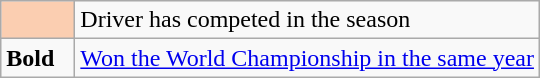<table class="wikitable">
<tr>
<td width=42px align=center style="background-color:#FBCEB1"></td>
<td>Driver has competed in the  season</td>
</tr>
<tr>
<td><strong>Bold</strong></td>
<td><a href='#'>Won the World Championship in the same year</a></td>
</tr>
</table>
